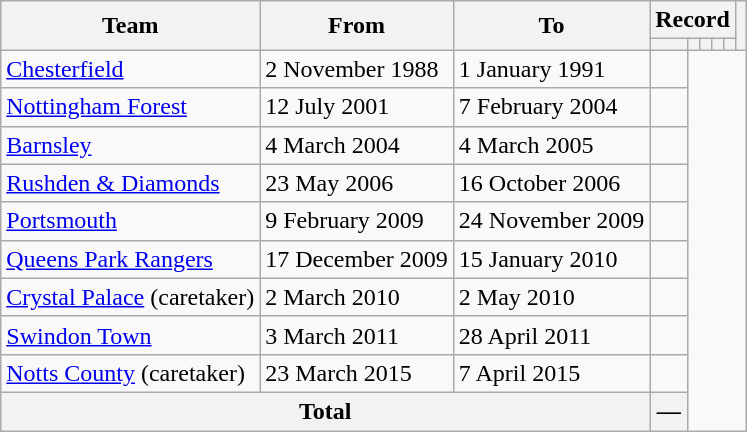<table class=wikitable style="text-align: center">
<tr>
<th rowspan=2>Team</th>
<th rowspan=2>From</th>
<th rowspan=2>To</th>
<th colspan=5>Record</th>
<th rowspan=2></th>
</tr>
<tr>
<th></th>
<th></th>
<th></th>
<th></th>
<th></th>
</tr>
<tr>
<td align=left><a href='#'>Chesterfield</a></td>
<td align=left>2 November 1988</td>
<td align=left>1 January 1991<br></td>
<td></td>
</tr>
<tr>
<td align=left><a href='#'>Nottingham Forest</a></td>
<td align=left>12 July 2001</td>
<td align=left>7 February 2004<br></td>
<td></td>
</tr>
<tr>
<td align=left><a href='#'>Barnsley</a></td>
<td align=left>4 March 2004</td>
<td align=left>4 March 2005<br></td>
<td></td>
</tr>
<tr>
<td align=left><a href='#'>Rushden & Diamonds</a></td>
<td align=left>23 May 2006</td>
<td align=left>16 October 2006<br></td>
<td></td>
</tr>
<tr>
<td align=left><a href='#'>Portsmouth</a></td>
<td align=left>9 February 2009</td>
<td align=left>24 November 2009<br></td>
<td></td>
</tr>
<tr>
<td align=left><a href='#'>Queens Park Rangers</a></td>
<td align=left>17 December 2009</td>
<td align=left>15 January 2010<br></td>
<td></td>
</tr>
<tr>
<td align=left><a href='#'>Crystal Palace</a> (caretaker)</td>
<td align=left>2 March 2010</td>
<td align=left>2 May 2010<br></td>
<td></td>
</tr>
<tr>
<td align=left><a href='#'>Swindon Town</a></td>
<td align=left>3 March 2011</td>
<td align=left>28 April 2011<br></td>
<td></td>
</tr>
<tr>
<td align=left><a href='#'>Notts County</a> (caretaker)</td>
<td align=left>23 March 2015</td>
<td align=left>7 April 2015<br></td>
<td></td>
</tr>
<tr>
<th colspan="3">Total<br></th>
<th>—</th>
</tr>
</table>
